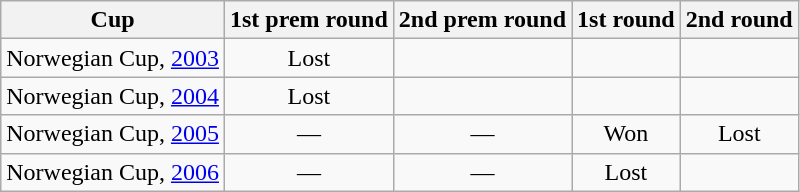<table class="wikitable sortable" style="text-align: center;">
<tr>
<th>Cup</th>
<th>1st prem round</th>
<th>2nd prem round</th>
<th>1st round</th>
<th>2nd round</th>
</tr>
<tr>
<td>Norwegian Cup, <a href='#'>2003</a></td>
<td>Lost</td>
<td> </td>
<td> </td>
<td> </td>
</tr>
<tr>
<td>Norwegian Cup, <a href='#'>2004</a></td>
<td>Lost</td>
<td> </td>
<td> </td>
<td> </td>
</tr>
<tr>
<td>Norwegian Cup, <a href='#'>2005</a></td>
<td>—</td>
<td>—</td>
<td>Won</td>
<td>Lost</td>
</tr>
<tr>
<td>Norwegian Cup, <a href='#'>2006</a></td>
<td>—</td>
<td>—</td>
<td>Lost</td>
<td> </td>
</tr>
</table>
